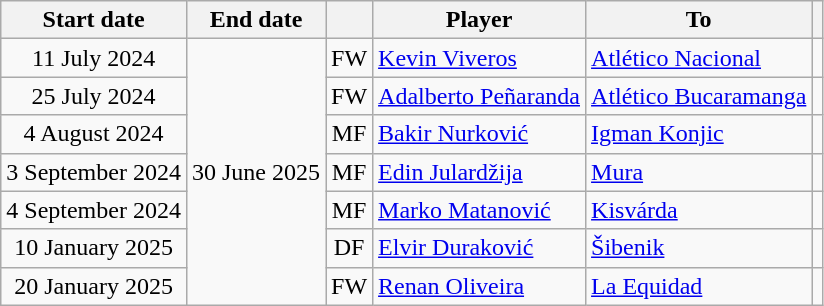<table class="wikitable" style="text-align:center">
<tr>
<th>Start date</th>
<th>End date</th>
<th></th>
<th>Player</th>
<th>To</th>
<th></th>
</tr>
<tr>
<td>11 July 2024</td>
<td rowspan=7>30 June 2025</td>
<td>FW</td>
<td style="text-align:left"> <a href='#'>Kevin Viveros</a></td>
<td style="text-align:left"> <a href='#'>Atlético Nacional</a></td>
<td></td>
</tr>
<tr>
<td>25 July 2024</td>
<td>FW</td>
<td style="text-align:left"> <a href='#'>Adalberto Peñaranda</a></td>
<td style="text-align:left"> <a href='#'>Atlético Bucaramanga</a></td>
<td></td>
</tr>
<tr>
<td>4 August 2024</td>
<td>MF</td>
<td style="text-align:left"> <a href='#'>Bakir Nurković</a></td>
<td style="text-align:left"> <a href='#'>Igman Konjic</a></td>
<td></td>
</tr>
<tr>
<td>3 September 2024</td>
<td>MF</td>
<td style="text-align:left"> <a href='#'>Edin Julardžija</a></td>
<td style="text-align:left"> <a href='#'>Mura</a></td>
<td></td>
</tr>
<tr>
<td>4 September 2024</td>
<td>MF</td>
<td style="text-align:left"> <a href='#'>Marko Matanović</a></td>
<td style="text-align:left"> <a href='#'>Kisvárda</a></td>
<td></td>
</tr>
<tr>
<td>10 January 2025</td>
<td>DF</td>
<td style="text-align:left"> <a href='#'>Elvir Duraković</a></td>
<td style="text-align:left"> <a href='#'>Šibenik</a></td>
<td></td>
</tr>
<tr>
<td>20 January 2025</td>
<td>FW</td>
<td style="text-align:left"> <a href='#'>Renan Oliveira</a></td>
<td style="text-align:left"> <a href='#'>La Equidad</a></td>
<td></td>
</tr>
</table>
